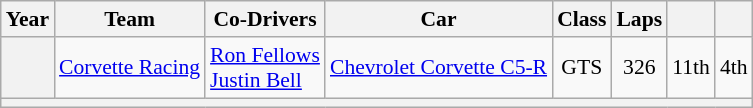<table class="wikitable" style="text-align:center; font-size:90%">
<tr>
<th>Year</th>
<th>Team</th>
<th>Co-Drivers</th>
<th>Car</th>
<th>Class</th>
<th>Laps</th>
<th></th>
<th></th>
</tr>
<tr>
<th></th>
<td align="left"> <a href='#'>Corvette Racing</a></td>
<td align="left"> <a href='#'>Ron Fellows</a><br> <a href='#'>Justin Bell</a></td>
<td align="left"><a href='#'>Chevrolet Corvette C5-R</a></td>
<td>GTS</td>
<td>326</td>
<td>11th</td>
<td>4th</td>
</tr>
<tr>
<th colspan="8"></th>
</tr>
</table>
